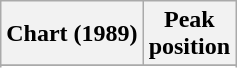<table class="wikitable sortable">
<tr>
<th align="left">Chart (1989)</th>
<th align="center">Peak<br>position</th>
</tr>
<tr>
</tr>
<tr>
</tr>
</table>
